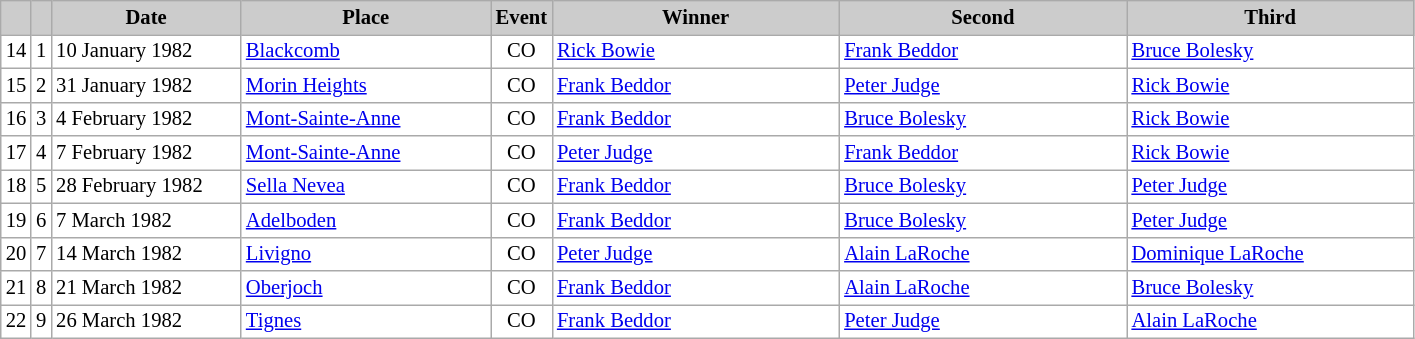<table class="wikitable plainrowheaders" style="background:#fff; font-size:86%; line-height:16px; border:grey solid 1px; border-collapse:collapse;">
<tr style="background:#ccc; text-align:center;">
<th scope="col" style="background:#ccc; width=20 px;"></th>
<th scope="col" style="background:#ccc; width=30 px;"></th>
<th scope="col" style="background:#ccc; width:120px;">Date</th>
<th scope="col" style="background:#ccc; width:160px;">Place</th>
<th scope="col" style="background:#ccc; width:15px;">Event</th>
<th scope="col" style="background:#ccc; width:185px;">Winner</th>
<th scope="col" style="background:#ccc; width:185px;">Second</th>
<th scope="col" style="background:#ccc; width:185px;">Third</th>
</tr>
<tr>
<td align=center>14</td>
<td align=center>1</td>
<td>10 January 1982</td>
<td> <a href='#'>Blackcomb</a></td>
<td align=center>CO</td>
<td> <a href='#'>Rick Bowie</a></td>
<td> <a href='#'>Frank Beddor</a></td>
<td> <a href='#'>Bruce Bolesky</a></td>
</tr>
<tr>
<td align=center>15</td>
<td align=center>2</td>
<td>31 January 1982</td>
<td> <a href='#'>Morin Heights</a></td>
<td align=center>CO</td>
<td> <a href='#'>Frank Beddor</a></td>
<td> <a href='#'>Peter Judge</a></td>
<td> <a href='#'>Rick Bowie</a></td>
</tr>
<tr>
<td align=center>16</td>
<td align=center>3</td>
<td>4 February 1982</td>
<td> <a href='#'>Mont-Sainte-Anne</a></td>
<td align=center>CO</td>
<td> <a href='#'>Frank Beddor</a></td>
<td> <a href='#'>Bruce Bolesky</a></td>
<td> <a href='#'>Rick Bowie</a></td>
</tr>
<tr>
<td align=center>17</td>
<td align=center>4</td>
<td>7 February 1982</td>
<td> <a href='#'>Mont-Sainte-Anne</a></td>
<td align=center>CO</td>
<td> <a href='#'>Peter Judge</a></td>
<td> <a href='#'>Frank Beddor</a></td>
<td> <a href='#'>Rick Bowie</a></td>
</tr>
<tr>
<td align=center>18</td>
<td align=center>5</td>
<td>28 February 1982</td>
<td> <a href='#'>Sella Nevea</a></td>
<td align=center>CO</td>
<td> <a href='#'>Frank Beddor</a></td>
<td> <a href='#'>Bruce Bolesky</a></td>
<td> <a href='#'>Peter Judge</a></td>
</tr>
<tr>
<td align=center>19</td>
<td align=center>6</td>
<td>7 March 1982</td>
<td> <a href='#'>Adelboden</a></td>
<td align=center>CO</td>
<td> <a href='#'>Frank Beddor</a></td>
<td> <a href='#'>Bruce Bolesky</a></td>
<td> <a href='#'>Peter Judge</a></td>
</tr>
<tr>
<td align=center>20</td>
<td align=center>7</td>
<td>14 March 1982</td>
<td> <a href='#'>Livigno</a></td>
<td align=center>CO</td>
<td> <a href='#'>Peter Judge</a></td>
<td> <a href='#'>Alain LaRoche</a></td>
<td> <a href='#'>Dominique LaRoche</a></td>
</tr>
<tr>
<td align=center>21</td>
<td align=center>8</td>
<td>21 March 1982</td>
<td> <a href='#'>Oberjoch</a></td>
<td align=center>CO</td>
<td> <a href='#'>Frank Beddor</a></td>
<td> <a href='#'>Alain LaRoche</a></td>
<td> <a href='#'>Bruce Bolesky</a></td>
</tr>
<tr>
<td align=center>22</td>
<td align=center>9</td>
<td>26 March 1982</td>
<td> <a href='#'>Tignes</a></td>
<td align=center>CO</td>
<td> <a href='#'>Frank Beddor</a></td>
<td> <a href='#'>Peter Judge</a></td>
<td> <a href='#'>Alain LaRoche</a></td>
</tr>
</table>
